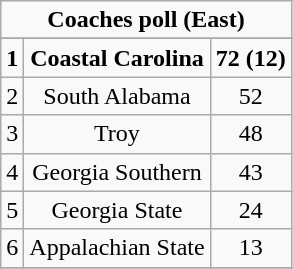<table class="wikitable">
<tr align="center">
<td align="center" Colspan="3"><strong>Coaches poll (East)</strong></td>
</tr>
<tr align="center">
</tr>
<tr align="center">
<td><strong>1</strong></td>
<td><strong>Coastal Carolina</strong></td>
<td><strong>72 (12)</strong></td>
</tr>
<tr align="center">
<td>2</td>
<td>South Alabama</td>
<td>52</td>
</tr>
<tr align="center">
<td>3</td>
<td>Troy</td>
<td>48</td>
</tr>
<tr align="center">
<td>4</td>
<td>Georgia Southern</td>
<td>43</td>
</tr>
<tr align="center">
<td>5</td>
<td>Georgia State</td>
<td>24</td>
</tr>
<tr align="center">
<td>6</td>
<td>Appalachian State</td>
<td>13</td>
</tr>
<tr align="center">
</tr>
</table>
